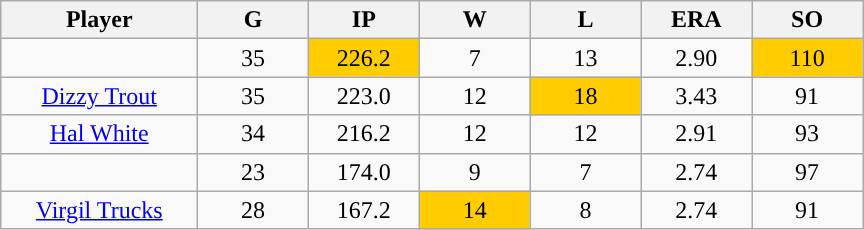<table class="wikitable sortable">
<tr>
<th bgcolor="#DDDDFF" width="16%">Player</th>
<th bgcolor="#DDDDFF" width="9%">G</th>
<th bgcolor="#DDDDFF" width="9%">IP</th>
<th bgcolor="#DDDDFF" width="9%">W</th>
<th bgcolor="#DDDDFF" width="9%">L</th>
<th bgcolor="#DDDDFF" width="9%">ERA</th>
<th bgcolor="#DDDDFF" width="9%">SO</th>
</tr>
<tr align="center">
<td></td>
<td>35</td>
<td style="background:#fc0;">226.2</td>
<td>7</td>
<td>13</td>
<td>2.90</td>
<td style="background:#fc0;">110</td>
</tr>
<tr align="center">
<td><a href='#'>Dizzy Trout</a></td>
<td>35</td>
<td>223.0</td>
<td>12</td>
<td style="background:#fc0;">18</td>
<td>3.43</td>
<td>91</td>
</tr>
<tr align=center>
<td><a href='#'>Hal White</a></td>
<td>34</td>
<td>216.2</td>
<td>12</td>
<td>12</td>
<td>2.91</td>
<td>93</td>
</tr>
<tr align=center>
<td></td>
<td>23</td>
<td>174.0</td>
<td>9</td>
<td>7</td>
<td>2.74</td>
<td>97</td>
</tr>
<tr align="center">
<td><a href='#'>Virgil Trucks</a></td>
<td>28</td>
<td>167.2</td>
<td style="background:#fc0;">14</td>
<td>8</td>
<td>2.74</td>
<td>91</td>
</tr>
</table>
